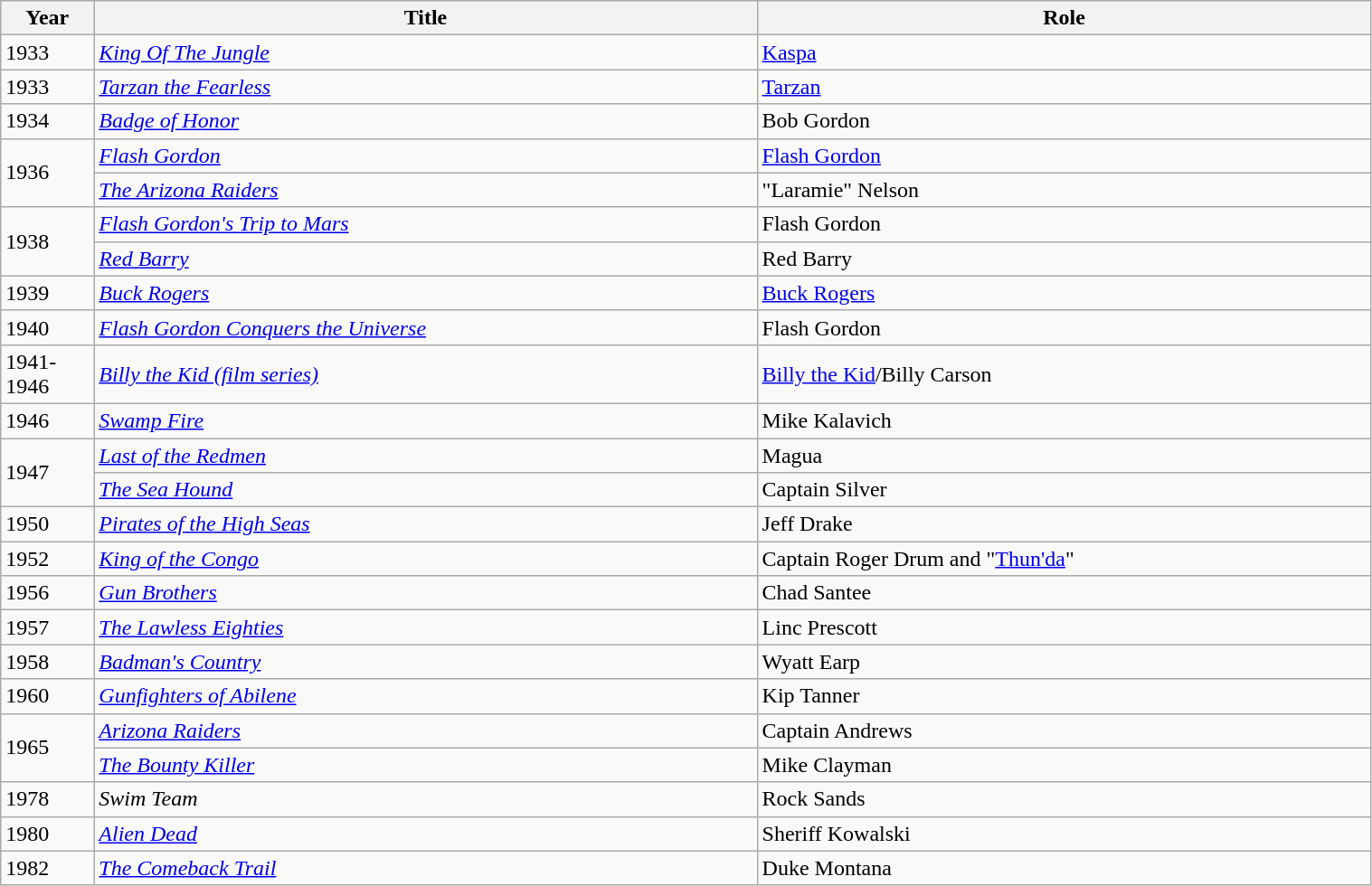<table class="wikitable sortable" width=80%>
<tr>
<th width=3%>Year</th>
<th width=27%>Title</th>
<th width=25%>Role</th>
</tr>
<tr>
<td>1933</td>
<td><em><a href='#'>King Of The Jungle</a></em></td>
<td><a href='#'>Kaspa</a></td>
</tr>
<tr>
<td>1933</td>
<td><em><a href='#'>Tarzan the Fearless</a></em></td>
<td><a href='#'>Tarzan</a></td>
</tr>
<tr>
<td>1934</td>
<td><em><a href='#'>Badge of Honor</a></em></td>
<td>Bob Gordon</td>
</tr>
<tr>
<td rowspan=2>1936</td>
<td><em><a href='#'>Flash Gordon</a></em></td>
<td><a href='#'>Flash Gordon</a></td>
</tr>
<tr>
<td><em><a href='#'>The Arizona Raiders</a></em></td>
<td>"Laramie" Nelson</td>
</tr>
<tr>
<td rowspan=2>1938</td>
<td><em><a href='#'>Flash Gordon's Trip to Mars</a></em></td>
<td>Flash Gordon</td>
</tr>
<tr>
<td><em><a href='#'>Red Barry</a></em></td>
<td>Red Barry</td>
</tr>
<tr>
<td>1939</td>
<td><em><a href='#'>Buck Rogers</a></em></td>
<td><a href='#'>Buck Rogers</a></td>
</tr>
<tr>
<td>1940</td>
<td><em><a href='#'>Flash Gordon Conquers the Universe</a></em></td>
<td>Flash Gordon</td>
</tr>
<tr>
<td>1941-1946</td>
<td><em><a href='#'>Billy the Kid (film series)</a></em></td>
<td><a href='#'>Billy the Kid</a>/Billy Carson</td>
</tr>
<tr>
<td>1946</td>
<td><em><a href='#'>Swamp Fire</a></em></td>
<td>Mike Kalavich</td>
</tr>
<tr>
<td rowspan=2>1947</td>
<td><em><a href='#'>Last of the Redmen</a></em></td>
<td>Magua</td>
</tr>
<tr>
<td><em><a href='#'>The Sea Hound</a></em></td>
<td>Captain Silver</td>
</tr>
<tr>
<td>1950</td>
<td><em><a href='#'>Pirates of the High Seas</a></em></td>
<td>Jeff Drake</td>
</tr>
<tr>
<td>1952</td>
<td><em><a href='#'>King of the Congo</a></em></td>
<td>Captain Roger Drum and "<a href='#'>Thun'da</a>"</td>
</tr>
<tr>
<td>1956</td>
<td><em><a href='#'>Gun Brothers</a></em></td>
<td>Chad Santee</td>
</tr>
<tr>
<td>1957</td>
<td><em><a href='#'>The Lawless Eighties</a></em></td>
<td>Linc Prescott</td>
</tr>
<tr>
<td>1958</td>
<td><em><a href='#'>Badman's Country</a></em></td>
<td>Wyatt Earp</td>
</tr>
<tr>
<td>1960</td>
<td><em><a href='#'>Gunfighters of Abilene</a></em></td>
<td>Kip Tanner</td>
</tr>
<tr>
<td rowspan=2>1965</td>
<td><em><a href='#'>Arizona Raiders</a></em></td>
<td>Captain Andrews</td>
</tr>
<tr>
<td><em><a href='#'>The Bounty Killer</a></em></td>
<td>Mike Clayman</td>
</tr>
<tr>
<td>1978</td>
<td><em>Swim Team</em></td>
<td>Rock Sands</td>
</tr>
<tr>
<td>1980</td>
<td><em><a href='#'>Alien Dead</a></em></td>
<td>Sheriff Kowalski</td>
</tr>
<tr>
<td>1982</td>
<td><em><a href='#'>The Comeback Trail</a></em></td>
<td>Duke Montana</td>
</tr>
</table>
